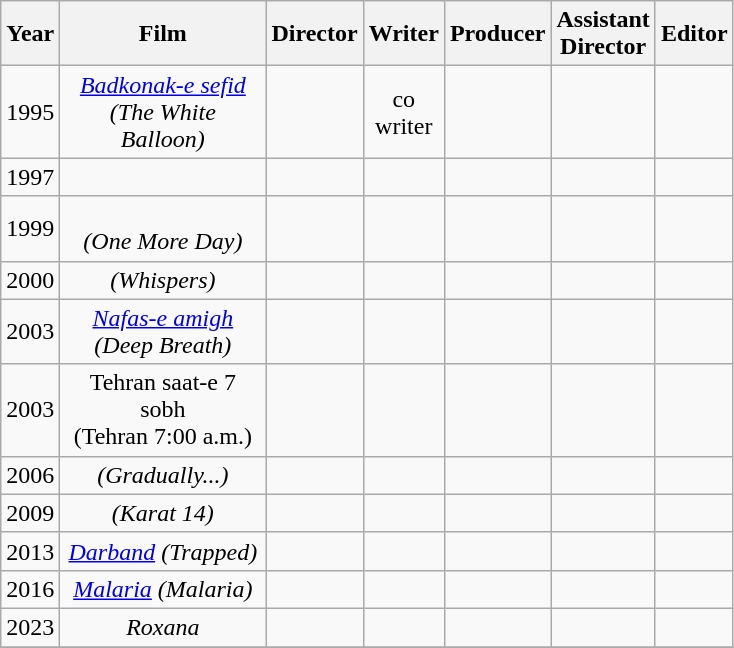<table class="wikitable sortable" style="text-align:center">
<tr>
<th ! width=15>Year</th>
<th width=130>Film</th>
<th width=40>Director</th>
<th width=40>Writer</th>
<th width=40>Producer</th>
<th width=40>Assistant Director</th>
<th width=40>Editor</th>
</tr>
<tr>
<td>1995</td>
<td><em><a href='#'>Badkonak-e sefid</a> <br> (The White Balloon)</em></td>
<td></td>
<td>co writer</td>
<td></td>
<td></td>
<td></td>
</tr>
<tr>
<td>1997</td>
<td><em></em></td>
<td></td>
<td></td>
<td></td>
<td></td>
<td></td>
</tr>
<tr>
<td>1999</td>
<td><em> <br> (One More Day)</em></td>
<td></td>
<td></td>
<td></td>
<td></td>
<td></td>
</tr>
<tr>
<td>2000</td>
<td><em> (Whispers)</em></td>
<td></td>
<td></td>
<td></td>
<td></td>
<td></td>
</tr>
<tr>
<td>2003</td>
<td><em><a href='#'>Nafas-e amigh</a> <br> (Deep Breath)</em></td>
<td></td>
<td></td>
<td></td>
<td></td>
<td></td>
</tr>
<tr>
<td>2003</td>
<td>Tehran saat-e 7 sobh <br> (Tehran 7:00 a.m.)</td>
<td></td>
<td></td>
<td></td>
<td></td>
<td></td>
</tr>
<tr>
<td>2006</td>
<td><em> (Gradually...)</em></td>
<td></td>
<td></td>
<td></td>
<td></td>
<td></td>
</tr>
<tr>
<td>2009</td>
<td><em> (Karat 14)</em></td>
<td></td>
<td></td>
<td></td>
<td></td>
<td></td>
</tr>
<tr>
<td>2013</td>
<td><em><a href='#'>Darband</a> (Trapped)</em></td>
<td></td>
<td></td>
<td></td>
<td></td>
<td></td>
</tr>
<tr>
<td>2016</td>
<td><em><a href='#'>Malaria</a> (Malaria)</em></td>
<td></td>
<td></td>
<td></td>
<td></td>
<td></td>
</tr>
<tr>
<td>2023</td>
<td><em>Roxana</em></td>
<td></td>
<td></td>
<td></td>
<td></td>
<td></td>
</tr>
<tr>
</tr>
</table>
